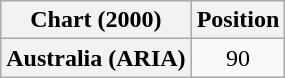<table class="wikitable plainrowheaders" style="text-align:center">
<tr>
<th>Chart (2000)</th>
<th>Position</th>
</tr>
<tr>
<th scope="row">Australia (ARIA)</th>
<td>90</td>
</tr>
</table>
